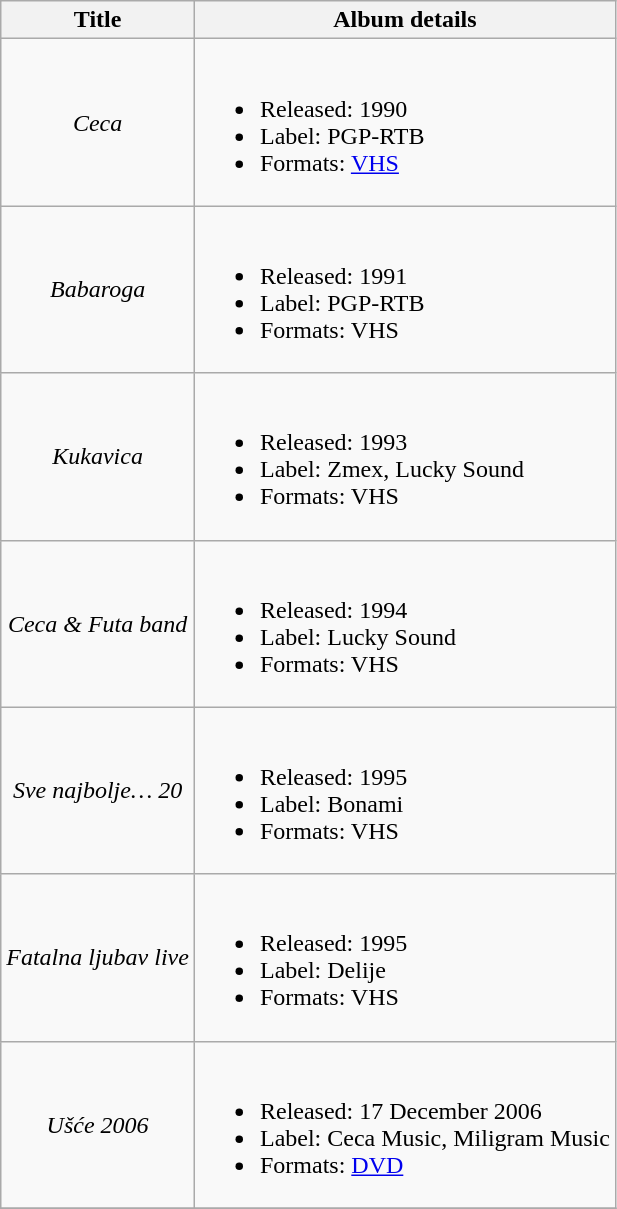<table class="wikitable" style=text-align:center;>
<tr>
<th scope="col">Title</th>
<th scope="col">Album details</th>
</tr>
<tr>
<td><em>Ceca</em></td>
<td align=left><br><ul><li>Released: 1990</li><li>Label: PGP-RTB</li><li>Formats: <a href='#'>VHS</a></li></ul></td>
</tr>
<tr>
<td><em>Babaroga</em></td>
<td align=left><br><ul><li>Released: 1991</li><li>Label: PGP-RTB</li><li>Formats: VHS</li></ul></td>
</tr>
<tr>
<td><em>Kukavica</em></td>
<td align=left><br><ul><li>Released: 1993</li><li>Label: Zmex, Lucky Sound</li><li>Formats: VHS</li></ul></td>
</tr>
<tr>
<td><em>Ceca & Futa band</em></td>
<td align=left><br><ul><li>Released: 1994</li><li>Label: Lucky Sound</li><li>Formats: VHS</li></ul></td>
</tr>
<tr>
<td><em>Sve najbolje… 20</em></td>
<td align=left><br><ul><li>Released: 1995</li><li>Label: Bonami</li><li>Formats: VHS</li></ul></td>
</tr>
<tr>
<td><em>Fatalna ljubav live</em></td>
<td align=left><br><ul><li>Released: 1995</li><li>Label: Delije</li><li>Formats: VHS</li></ul></td>
</tr>
<tr>
<td><em>Ušće 2006</em></td>
<td align=left><br><ul><li>Released: 17 December 2006</li><li>Label: Ceca Music, Miligram Music</li><li>Formats: <a href='#'>DVD</a></li></ul></td>
</tr>
<tr>
</tr>
</table>
